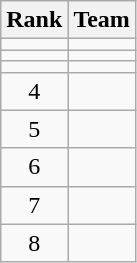<table class="wikitable">
<tr>
<th>Rank</th>
<th>Team</th>
</tr>
<tr>
<td align=center></td>
<td></td>
</tr>
<tr>
<td align=center></td>
<td></td>
</tr>
<tr>
<td align=center></td>
<td></td>
</tr>
<tr>
<td align=center>4</td>
<td></td>
</tr>
<tr>
<td align=center>5</td>
<td></td>
</tr>
<tr>
<td align=center>6</td>
<td></td>
</tr>
<tr>
<td align=center>7</td>
<td></td>
</tr>
<tr>
<td align=center>8</td>
<td></td>
</tr>
</table>
